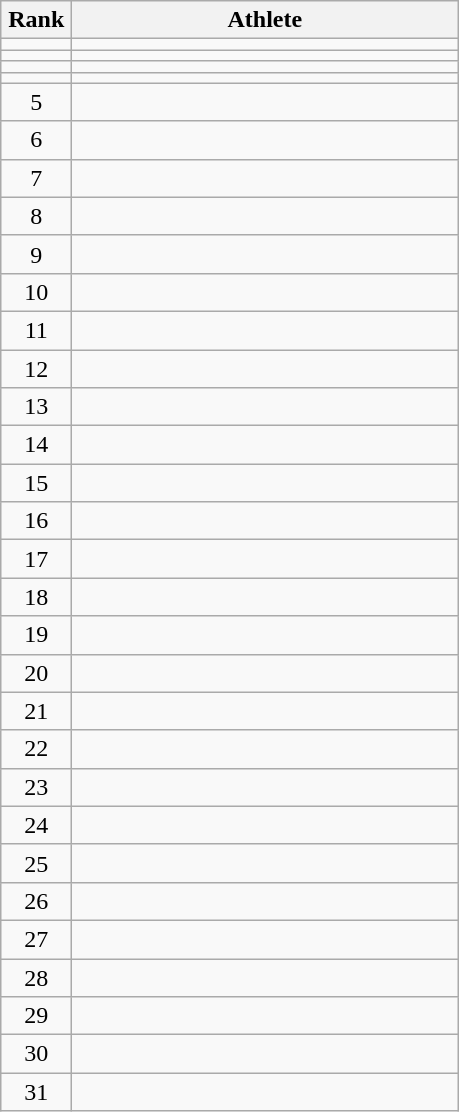<table class="wikitable" style="text-align: center;">
<tr>
<th width=40>Rank</th>
<th width=250>Athlete</th>
</tr>
<tr>
<td></td>
<td align=left></td>
</tr>
<tr>
<td></td>
<td align=left></td>
</tr>
<tr>
<td></td>
<td align=left></td>
</tr>
<tr>
<td></td>
<td align=left></td>
</tr>
<tr>
<td>5</td>
<td align=left></td>
</tr>
<tr>
<td>6</td>
<td align=left></td>
</tr>
<tr>
<td>7</td>
<td align=left></td>
</tr>
<tr>
<td>8</td>
<td align=left></td>
</tr>
<tr>
<td>9</td>
<td align=left></td>
</tr>
<tr>
<td>10</td>
<td align=left></td>
</tr>
<tr>
<td>11</td>
<td align=left></td>
</tr>
<tr>
<td>12</td>
<td align=left></td>
</tr>
<tr>
<td>13</td>
<td align=left></td>
</tr>
<tr>
<td>14</td>
<td align=left></td>
</tr>
<tr>
<td>15</td>
<td align=left></td>
</tr>
<tr>
<td>16</td>
<td align=left></td>
</tr>
<tr>
<td>17</td>
<td align=left></td>
</tr>
<tr>
<td>18</td>
<td align=left></td>
</tr>
<tr>
<td>19</td>
<td align=left></td>
</tr>
<tr>
<td>20</td>
<td align=left></td>
</tr>
<tr>
<td>21</td>
<td align=left></td>
</tr>
<tr>
<td>22</td>
<td align=left></td>
</tr>
<tr>
<td>23</td>
<td align=left></td>
</tr>
<tr>
<td>24</td>
<td align=left></td>
</tr>
<tr>
<td>25</td>
<td align=left></td>
</tr>
<tr>
<td>26</td>
<td align=left></td>
</tr>
<tr>
<td>27</td>
<td align=left></td>
</tr>
<tr>
<td>28</td>
<td align=left></td>
</tr>
<tr>
<td>29</td>
<td align=left></td>
</tr>
<tr>
<td>30</td>
<td align=left></td>
</tr>
<tr>
<td>31</td>
<td align=left></td>
</tr>
</table>
